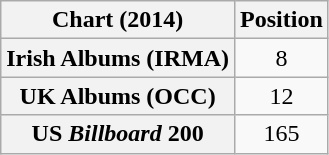<table class="wikitable sortable plainrowheaders" style="text-align:center">
<tr>
<th scope="col">Chart (2014)</th>
<th scope="col">Position</th>
</tr>
<tr>
<th scope="row">Irish Albums (IRMA)</th>
<td>8</td>
</tr>
<tr>
<th scope="row">UK Albums (OCC)</th>
<td>12</td>
</tr>
<tr>
<th scope="row">US <em>Billboard</em> 200</th>
<td>165</td>
</tr>
</table>
